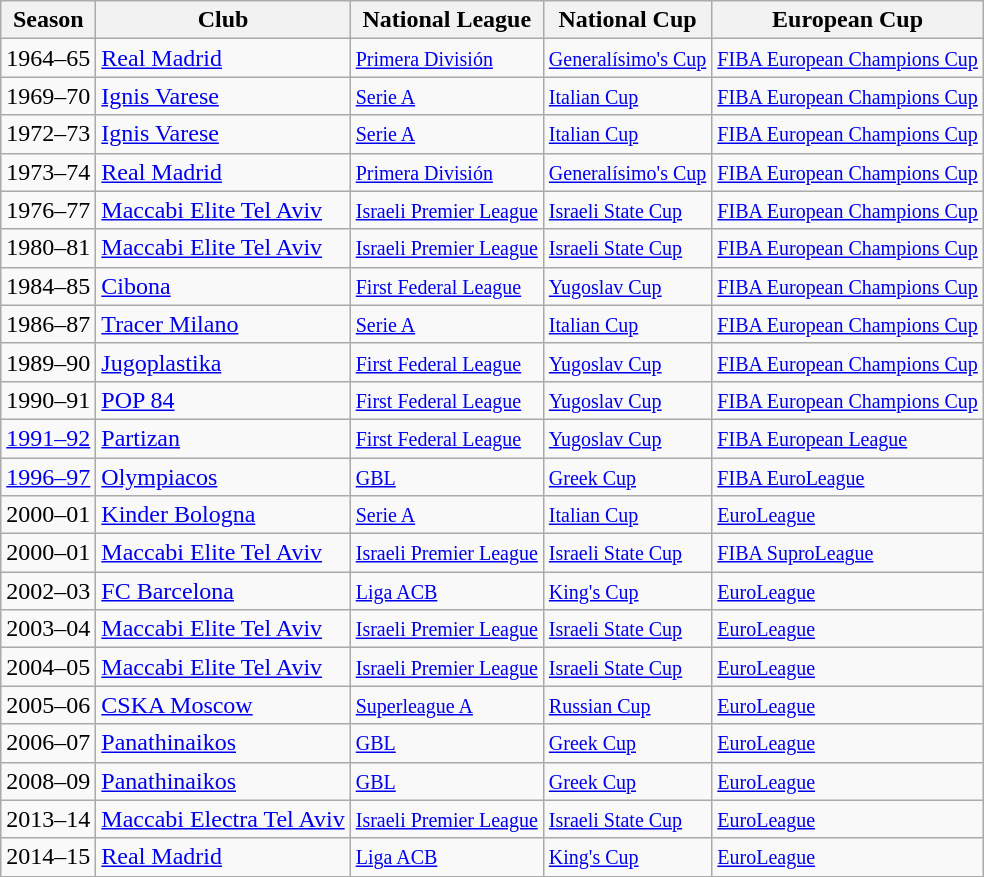<table class=wikitable>
<tr>
<th>Season</th>
<th>Club</th>
<th>National League</th>
<th>National Cup</th>
<th>European Cup</th>
</tr>
<tr>
<td>1964–65</td>
<td> <a href='#'>Real Madrid</a></td>
<td><small><a href='#'>Primera División</a></small></td>
<td><small><a href='#'>Generalísimo's Cup</a></small></td>
<td><small><a href='#'>FIBA European Champions Cup</a></small></td>
</tr>
<tr>
<td>1969–70</td>
<td> <a href='#'>Ignis Varese</a></td>
<td><small><a href='#'>Serie A</a></small></td>
<td><small><a href='#'>Italian Cup</a></small></td>
<td><small><a href='#'>FIBA European Champions Cup</a></small></td>
</tr>
<tr>
<td>1972–73</td>
<td> <a href='#'>Ignis Varese</a></td>
<td><small><a href='#'>Serie A</a></small></td>
<td><small><a href='#'>Italian Cup</a></small></td>
<td><small><a href='#'>FIBA European Champions Cup</a></small></td>
</tr>
<tr>
<td>1973–74</td>
<td> <a href='#'>Real Madrid</a></td>
<td><small><a href='#'>Primera División</a></small></td>
<td><small><a href='#'>Generalísimo's Cup</a></small></td>
<td><small><a href='#'>FIBA European Champions Cup</a></small></td>
</tr>
<tr>
<td>1976–77</td>
<td> <a href='#'>Maccabi Elite Tel Aviv</a></td>
<td><small><a href='#'>Israeli Premier League</a></small></td>
<td><small><a href='#'>Israeli State Cup</a></small></td>
<td><small><a href='#'>FIBA European Champions Cup</a></small></td>
</tr>
<tr>
<td>1980–81</td>
<td> <a href='#'>Maccabi Elite Tel Aviv</a></td>
<td><small><a href='#'>Israeli Premier League</a></small></td>
<td><small><a href='#'>Israeli State Cup</a></small></td>
<td><small><a href='#'>FIBA European Champions Cup</a></small></td>
</tr>
<tr>
<td>1984–85</td>
<td> <a href='#'>Cibona</a></td>
<td><small><a href='#'>First Federal League</a></small></td>
<td><small><a href='#'>Yugoslav Cup</a></small></td>
<td><small><a href='#'>FIBA European Champions Cup</a></small></td>
</tr>
<tr>
<td>1986–87</td>
<td> <a href='#'>Tracer Milano</a></td>
<td><small><a href='#'>Serie A</a></small></td>
<td><small><a href='#'>Italian Cup</a></small></td>
<td><small><a href='#'>FIBA European Champions Cup</a></small></td>
</tr>
<tr>
<td>1989–90</td>
<td> <a href='#'>Jugoplastika</a></td>
<td><small><a href='#'>First Federal League</a></small></td>
<td><small><a href='#'>Yugoslav Cup</a></small></td>
<td><small><a href='#'>FIBA European Champions Cup</a></small></td>
</tr>
<tr>
<td>1990–91</td>
<td> <a href='#'>POP 84</a></td>
<td><small><a href='#'>First Federal League</a></small></td>
<td><small><a href='#'>Yugoslav Cup</a></small></td>
<td><small><a href='#'>FIBA European Champions Cup</a></small></td>
</tr>
<tr>
<td><a href='#'>1991–92</a></td>
<td> <a href='#'>Partizan</a></td>
<td><small><a href='#'>First Federal League</a></small></td>
<td><small><a href='#'>Yugoslav Cup</a></small></td>
<td><small><a href='#'>FIBA European League</a></small></td>
</tr>
<tr>
<td><a href='#'>1996–97</a></td>
<td> <a href='#'>Olympiacos</a></td>
<td><small><a href='#'>GBL</a></small></td>
<td><small><a href='#'>Greek Cup</a></small></td>
<td><small><a href='#'>FIBA EuroLeague</a></small></td>
</tr>
<tr>
<td>2000–01</td>
<td> <a href='#'>Kinder Bologna</a></td>
<td><small><a href='#'>Serie A</a></small></td>
<td><small><a href='#'>Italian Cup</a></small></td>
<td><small><a href='#'>EuroLeague</a></small></td>
</tr>
<tr>
<td>2000–01</td>
<td> <a href='#'>Maccabi Elite Tel Aviv</a></td>
<td><small><a href='#'>Israeli Premier League</a></small></td>
<td><small><a href='#'>Israeli State Cup</a></small></td>
<td><small><a href='#'>FIBA SuproLeague</a></small></td>
</tr>
<tr>
<td>2002–03</td>
<td> <a href='#'>FC Barcelona</a></td>
<td><small><a href='#'>Liga ACB</a></small></td>
<td><small><a href='#'>King's Cup</a></small></td>
<td><small><a href='#'>EuroLeague</a></small></td>
</tr>
<tr>
<td>2003–04</td>
<td> <a href='#'>Maccabi Elite Tel Aviv</a></td>
<td><small><a href='#'>Israeli Premier League</a></small></td>
<td><small><a href='#'>Israeli State Cup</a></small></td>
<td><small><a href='#'>EuroLeague</a></small></td>
</tr>
<tr>
<td>2004–05</td>
<td> <a href='#'>Maccabi Elite Tel Aviv</a></td>
<td><small><a href='#'>Israeli Premier League</a></small></td>
<td><small><a href='#'>Israeli State Cup</a></small></td>
<td><small><a href='#'>EuroLeague</a></small></td>
</tr>
<tr>
<td>2005–06</td>
<td> <a href='#'>CSKA Moscow</a></td>
<td><small><a href='#'>Superleague A</a></small></td>
<td><small><a href='#'>Russian Cup</a></small></td>
<td><small><a href='#'>EuroLeague</a></small></td>
</tr>
<tr>
<td>2006–07</td>
<td> <a href='#'>Panathinaikos</a></td>
<td><small><a href='#'>GBL</a></small></td>
<td><small><a href='#'>Greek Cup</a></small></td>
<td><small><a href='#'>EuroLeague</a></small></td>
</tr>
<tr>
<td>2008–09</td>
<td> <a href='#'>Panathinaikos</a></td>
<td><small><a href='#'>GBL</a></small></td>
<td><small><a href='#'>Greek Cup</a></small></td>
<td><small><a href='#'>EuroLeague</a></small></td>
</tr>
<tr>
<td>2013–14</td>
<td> <a href='#'>Maccabi Electra Tel Aviv</a></td>
<td><small><a href='#'>Israeli Premier League</a></small></td>
<td><small><a href='#'>Israeli State Cup</a></small></td>
<td><small><a href='#'>EuroLeague</a></small></td>
</tr>
<tr>
<td>2014–15</td>
<td> <a href='#'>Real Madrid</a></td>
<td><small><a href='#'>Liga ACB</a></small></td>
<td><small><a href='#'>King's Cup</a></small></td>
<td><small><a href='#'>EuroLeague</a></small></td>
</tr>
<tr>
</tr>
</table>
